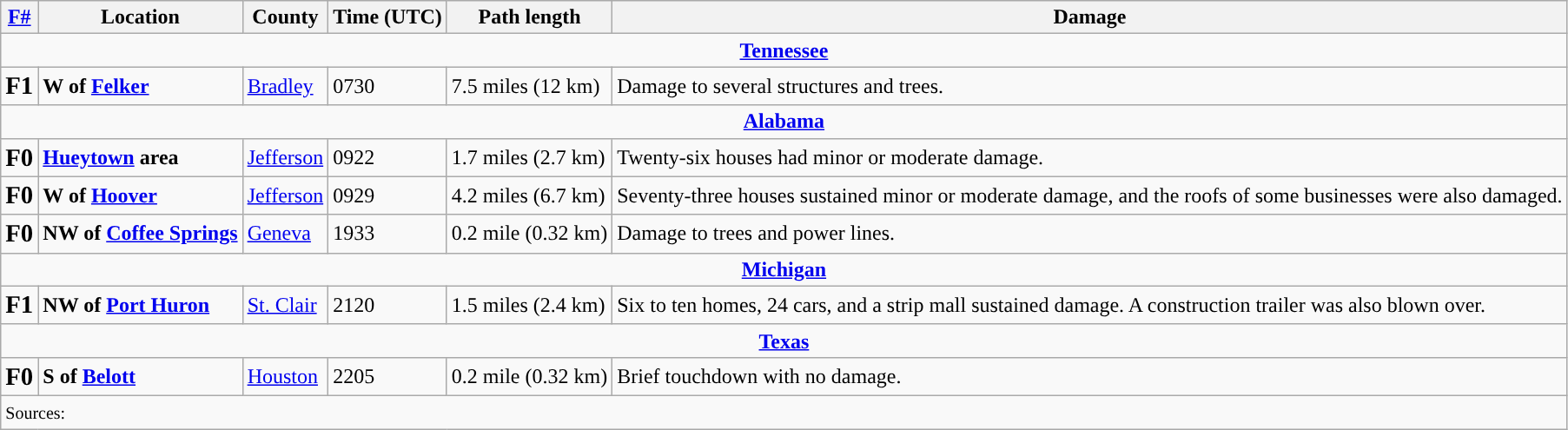<table class="wikitable">
<tr>
<th><strong><a href='#'>F#</a></strong></th>
<th><strong>Location</strong></th>
<th><strong>County</strong></th>
<th><strong>Time (UTC)</strong></th>
<th><strong>Path length</strong></th>
<th><strong>Damage</strong></th>
</tr>
<tr>
<td colspan="7" align=center><strong><a href='#'>Tennessee</a></strong></td>
</tr>
<tr>
<td><big><strong>F1</strong></big></td>
<td><strong>W of <a href='#'>Felker</a></strong></td>
<td><a href='#'>Bradley</a></td>
<td>0730</td>
<td>7.5 miles (12 km)</td>
<td>Damage to several structures and trees.</td>
</tr>
<tr>
<td colspan="7" align=center><strong><a href='#'>Alabama</a></strong></td>
</tr>
<tr>
<td><big><strong>F0</strong></big></td>
<td><strong><a href='#'>Hueytown</a> area</strong></td>
<td><a href='#'>Jefferson</a></td>
<td>0922</td>
<td>1.7 miles (2.7 km)</td>
<td>Twenty-six houses had minor or moderate damage.</td>
</tr>
<tr>
<td><big><strong>F0</strong></big></td>
<td><strong>W of <a href='#'>Hoover</a></strong></td>
<td><a href='#'>Jefferson</a></td>
<td>0929</td>
<td>4.2 miles (6.7 km)</td>
<td>Seventy-three houses sustained minor or moderate damage, and the roofs of some businesses were also damaged.</td>
</tr>
<tr>
<td><big><strong>F0</strong></big></td>
<td><strong>NW of <a href='#'>Coffee Springs</a></strong></td>
<td><a href='#'>Geneva</a></td>
<td>1933</td>
<td>0.2 mile (0.32 km)</td>
<td>Damage to trees and power lines.</td>
</tr>
<tr>
<td colspan="7" align=center><strong><a href='#'>Michigan</a></strong></td>
</tr>
<tr>
<td><big><strong>F1</strong></big></td>
<td><strong>NW of <a href='#'>Port Huron</a></strong></td>
<td><a href='#'>St. Clair</a></td>
<td>2120</td>
<td>1.5 miles (2.4 km)</td>
<td>Six to ten homes, 24 cars, and a strip mall sustained damage. A construction trailer was also blown over.</td>
</tr>
<tr>
<td colspan="7" align=center><strong><a href='#'>Texas</a></strong></td>
</tr>
<tr>
<td><big><strong>F0</strong></big></td>
<td><strong>S of <a href='#'>Belott</a></strong></td>
<td><a href='#'>Houston</a></td>
<td>2205</td>
<td>0.2 mile (0.32 km)</td>
<td>Brief touchdown with no damage.</td>
</tr>
<tr>
<td colspan="7"><small>Sources: </small></td>
</tr>
</table>
